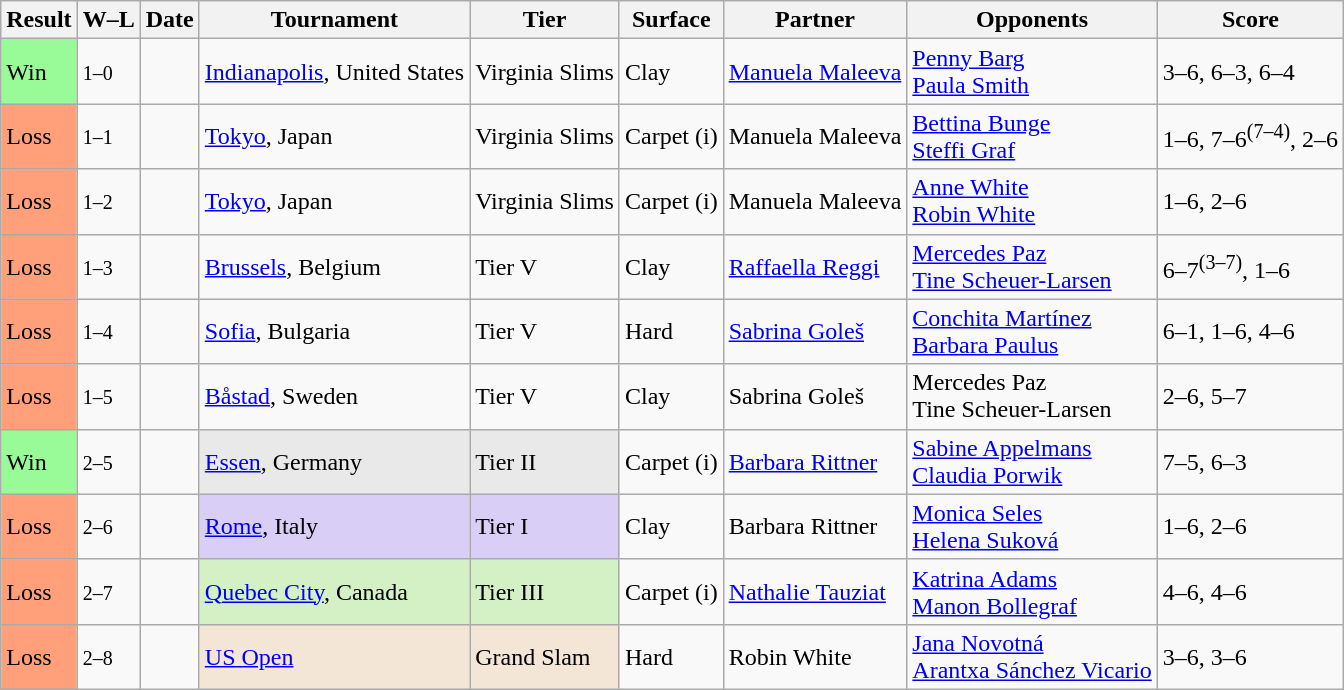<table class="sortable wikitable">
<tr>
<th>Result</th>
<th class="unsortable">W–L</th>
<th>Date</th>
<th>Tournament</th>
<th>Tier</th>
<th>Surface</th>
<th>Partner</th>
<th>Opponents</th>
<th class="unsortable">Score</th>
</tr>
<tr>
<td style="background:#98fb98;">Win</td>
<td><small>1–0</small></td>
<td><a href='#'></a></td>
<td><a href='#'>Indianapolis</a>, United States</td>
<td>Virginia Slims</td>
<td>Clay</td>
<td> <a href='#'>Manuela Maleeva</a></td>
<td> <a href='#'>Penny Barg</a> <br>  <a href='#'>Paula Smith</a></td>
<td>3–6, 6–3, 6–4</td>
</tr>
<tr>
<td style="background:#ffa07a;">Loss</td>
<td><small>1–1</small></td>
<td></td>
<td><a href='#'>Tokyo</a>, Japan</td>
<td>Virginia Slims</td>
<td>Carpet (i)</td>
<td> Manuela Maleeva</td>
<td> <a href='#'>Bettina Bunge</a> <br>  <a href='#'>Steffi Graf</a></td>
<td>1–6, 7–6<sup>(7–4)</sup>, 2–6</td>
</tr>
<tr>
<td style="background:#ffa07a;">Loss</td>
<td><small>1–2</small></td>
<td></td>
<td><a href='#'>Tokyo</a>, Japan</td>
<td>Virginia Slims</td>
<td>Carpet (i)</td>
<td> Manuela Maleeva</td>
<td> <a href='#'>Anne White</a> <br>  <a href='#'>Robin White</a></td>
<td>1–6, 2–6</td>
</tr>
<tr>
<td style="background:#ffa07a;">Loss</td>
<td><small>1–3</small></td>
<td><a href='#'></a></td>
<td><a href='#'>Brussels</a>, Belgium</td>
<td>Tier V</td>
<td>Clay</td>
<td> <a href='#'>Raffaella Reggi</a></td>
<td> <a href='#'>Mercedes Paz</a> <br>  <a href='#'>Tine Scheuer-Larsen</a></td>
<td>6–7<sup>(3–7)</sup>, 1–6</td>
</tr>
<tr>
<td style="background:#ffa07a;">Loss</td>
<td><small>1–4</small></td>
<td><a href='#'></a></td>
<td><a href='#'>Sofia</a>, Bulgaria</td>
<td>Tier V</td>
<td>Hard</td>
<td> <a href='#'>Sabrina Goleš</a></td>
<td> <a href='#'>Conchita Martínez</a> <br>  <a href='#'>Barbara Paulus</a></td>
<td>6–1, 1–6, 4–6</td>
</tr>
<tr>
<td style="background:#ffa07a;">Loss</td>
<td><small>1–5</small></td>
<td><a href='#'></a></td>
<td><a href='#'>Båstad</a>, Sweden</td>
<td>Tier V</td>
<td>Clay</td>
<td> Sabrina Goleš</td>
<td> Mercedes Paz <br>  Tine Scheuer-Larsen</td>
<td>2–6, 5–7</td>
</tr>
<tr>
<td style="background:#98fb98;">Win</td>
<td><small>2–5</small></td>
<td></td>
<td style="background:#e9e9e9;"><a href='#'>Essen</a>, Germany</td>
<td style="background:#e9e9e9;">Tier II</td>
<td>Carpet (i)</td>
<td> <a href='#'>Barbara Rittner</a></td>
<td> <a href='#'>Sabine Appelmans</a> <br>  <a href='#'>Claudia Porwik</a></td>
<td>7–5, 6–3</td>
</tr>
<tr>
<td style="background:#ffa07a;">Loss</td>
<td><small>2–6</small></td>
<td><a href='#'></a></td>
<td style="background:#d8cef6;"><a href='#'>Rome</a>, Italy</td>
<td style="background:#d8cef6;">Tier I</td>
<td>Clay</td>
<td> Barbara Rittner</td>
<td> <a href='#'>Monica Seles</a> <br>  <a href='#'>Helena Suková</a></td>
<td>1–6, 2–6</td>
</tr>
<tr>
<td style="background:#ffa07a;">Loss</td>
<td><small>2–7</small></td>
<td><a href='#'></a></td>
<td style="background:#d4f1c5;"><a href='#'>Quebec City</a>, Canada</td>
<td style="background:#d4f1c5;">Tier III</td>
<td>Carpet (i)</td>
<td> <a href='#'>Nathalie Tauziat</a></td>
<td> <a href='#'>Katrina Adams</a> <br>  <a href='#'>Manon Bollegraf</a></td>
<td>4–6, 4–6</td>
</tr>
<tr>
<td style="background:#ffa07a;">Loss</td>
<td><small>2–8</small></td>
<td><a href='#'></a></td>
<td style="background:#f3e6d7;"><a href='#'>US Open</a></td>
<td style="background:#f3e6d7;">Grand Slam</td>
<td>Hard</td>
<td> Robin White</td>
<td> <a href='#'>Jana Novotná</a> <br>  <a href='#'>Arantxa Sánchez Vicario</a></td>
<td>3–6, 3–6</td>
</tr>
</table>
